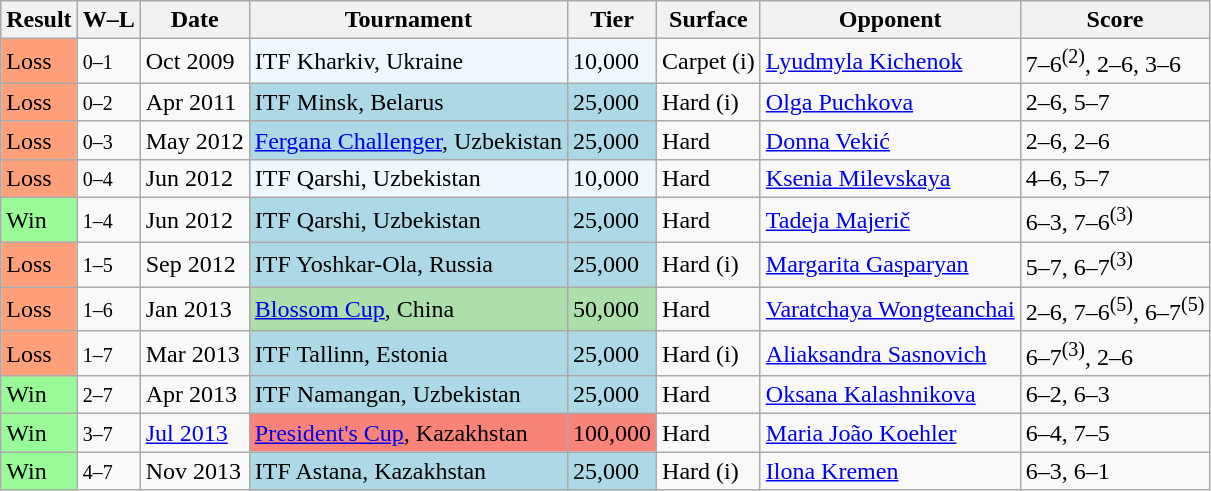<table class="sortable wikitable">
<tr>
<th>Result</th>
<th class="unsortable">W–L</th>
<th>Date</th>
<th>Tournament</th>
<th>Tier</th>
<th>Surface</th>
<th>Opponent</th>
<th class="unsortable">Score</th>
</tr>
<tr>
<td style="background:#ffa07a;">Loss</td>
<td><small>0–1</small></td>
<td>Oct 2009</td>
<td style="background:#f0f8ff;">ITF Kharkiv, Ukraine</td>
<td style="background:#f0f8ff;">10,000</td>
<td>Carpet (i)</td>
<td> <a href='#'>Lyudmyla Kichenok</a></td>
<td>7–6<sup>(2)</sup>, 2–6, 3–6</td>
</tr>
<tr>
<td style="background:#ffa07a;">Loss</td>
<td><small>0–2</small></td>
<td>Apr 2011</td>
<td style="background:lightblue;">ITF Minsk, Belarus</td>
<td style="background:lightblue;">25,000</td>
<td>Hard (i)</td>
<td> <a href='#'>Olga Puchkova</a></td>
<td>2–6, 5–7</td>
</tr>
<tr>
<td style="background:#ffa07a;">Loss</td>
<td><small>0–3</small></td>
<td>May 2012</td>
<td style="background:lightblue;"><a href='#'>Fergana Challenger</a>, Uzbekistan</td>
<td style="background:lightblue;">25,000</td>
<td>Hard</td>
<td> <a href='#'>Donna Vekić</a></td>
<td>2–6, 2–6</td>
</tr>
<tr>
<td style="background:#ffa07a;">Loss</td>
<td><small>0–4</small></td>
<td>Jun 2012</td>
<td style="background:#f0f8ff;">ITF Qarshi, Uzbekistan</td>
<td style="background:#f0f8ff;">10,000</td>
<td>Hard</td>
<td> <a href='#'>Ksenia Milevskaya</a></td>
<td>4–6, 5–7</td>
</tr>
<tr>
<td style="background:#98fb98;">Win</td>
<td><small>1–4</small></td>
<td>Jun 2012</td>
<td style="background:lightblue;">ITF Qarshi, Uzbekistan</td>
<td style="background:lightblue;">25,000</td>
<td>Hard</td>
<td> <a href='#'>Tadeja Majerič</a></td>
<td>6–3, 7–6<sup>(3)</sup></td>
</tr>
<tr>
<td style="background:#ffa07a;">Loss</td>
<td><small>1–5</small></td>
<td>Sep 2012</td>
<td style="background:lightblue;">ITF Yoshkar-Ola, Russia</td>
<td style="background:lightblue;">25,000</td>
<td>Hard (i)</td>
<td> <a href='#'>Margarita Gasparyan</a></td>
<td>5–7, 6–7<sup>(3)</sup></td>
</tr>
<tr>
<td style="background:#ffa07a;">Loss</td>
<td><small>1–6</small></td>
<td>Jan 2013</td>
<td style="background:#addfad;"><a href='#'>Blossom Cup</a>, China</td>
<td style="background:#addfad;">50,000</td>
<td>Hard</td>
<td> <a href='#'>Varatchaya Wongteanchai</a></td>
<td>2–6, 7–6<sup>(5)</sup>, 6–7<sup>(5)</sup></td>
</tr>
<tr>
<td style="background:#ffa07a;">Loss</td>
<td><small>1–7</small></td>
<td>Mar 2013</td>
<td style="background:lightblue;">ITF Tallinn, Estonia</td>
<td style="background:lightblue;">25,000</td>
<td>Hard (i)</td>
<td> <a href='#'>Aliaksandra Sasnovich</a></td>
<td>6–7<sup>(3)</sup>, 2–6</td>
</tr>
<tr>
<td style="background:#98fb98;">Win</td>
<td><small>2–7</small></td>
<td>Apr 2013</td>
<td style="background:lightblue;">ITF Namangan, Uzbekistan</td>
<td style="background:lightblue;">25,000</td>
<td>Hard</td>
<td> <a href='#'>Oksana Kalashnikova</a></td>
<td>6–2, 6–3</td>
</tr>
<tr>
<td style="background:#98fb98;">Win</td>
<td><small>3–7</small></td>
<td><a href='#'>Jul 2013</a></td>
<td style="background:#f88379;"><a href='#'>President's Cup</a>, Kazakhstan</td>
<td style="background:#f88379;">100,000</td>
<td>Hard</td>
<td> <a href='#'>Maria João Koehler</a></td>
<td>6–4, 7–5</td>
</tr>
<tr>
<td style="background:#98fb98;">Win</td>
<td><small>4–7</small></td>
<td>Nov 2013</td>
<td style="background:lightblue;">ITF Astana, Kazakhstan</td>
<td style="background:lightblue;">25,000</td>
<td>Hard (i)</td>
<td> <a href='#'>Ilona Kremen</a></td>
<td>6–3, 6–1</td>
</tr>
</table>
